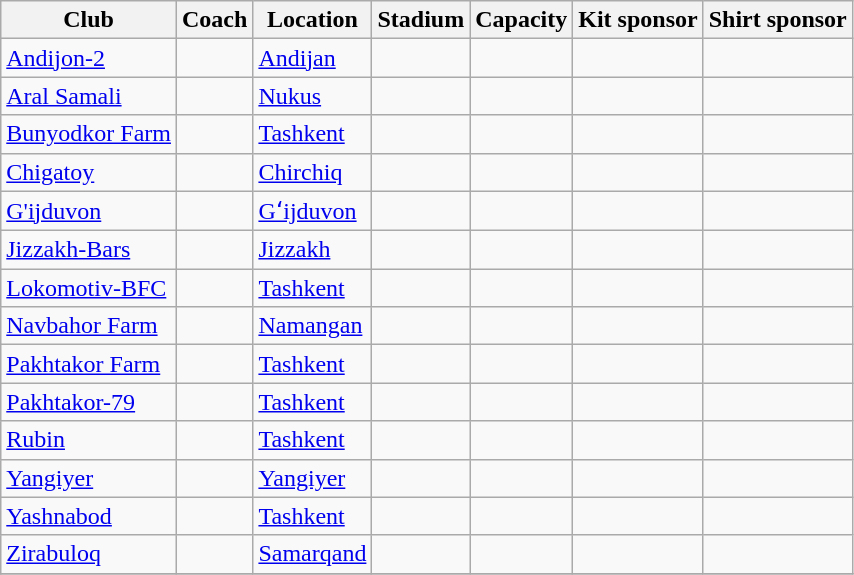<table class="wikitable sortable" style="text-align: left;">
<tr>
<th>Club</th>
<th>Coach</th>
<th>Location</th>
<th>Stadium</th>
<th>Capacity</th>
<th>Kit sponsor</th>
<th>Shirt sponsor</th>
</tr>
<tr>
<td><a href='#'>Andijon-2</a></td>
<td></td>
<td><a href='#'>Andijan</a></td>
<td></td>
<td></td>
<td></td>
<td></td>
</tr>
<tr>
<td><a href='#'>Aral Samali</a></td>
<td></td>
<td><a href='#'>Nukus</a></td>
<td></td>
<td></td>
<td></td>
<td></td>
</tr>
<tr>
<td><a href='#'>Bunyodkor Farm</a></td>
<td></td>
<td><a href='#'>Tashkent</a></td>
<td></td>
<td></td>
<td></td>
<td></td>
</tr>
<tr>
<td><a href='#'>Chigatoy</a></td>
<td></td>
<td><a href='#'>Chirchiq</a></td>
<td></td>
<td></td>
<td></td>
<td></td>
</tr>
<tr>
<td><a href='#'>G'ijduvon</a></td>
<td></td>
<td><a href='#'>Gʻijduvon</a></td>
<td></td>
<td></td>
<td></td>
<td></td>
</tr>
<tr>
<td><a href='#'>Jizzakh-Bars</a></td>
<td></td>
<td><a href='#'>Jizzakh</a></td>
<td></td>
<td></td>
<td></td>
<td></td>
</tr>
<tr>
<td><a href='#'>Lokomotiv-BFC</a></td>
<td></td>
<td><a href='#'>Tashkent</a></td>
<td></td>
<td></td>
<td></td>
<td></td>
</tr>
<tr>
<td><a href='#'>Navbahor Farm</a></td>
<td></td>
<td><a href='#'>Namangan</a></td>
<td></td>
<td></td>
<td></td>
<td></td>
</tr>
<tr>
<td><a href='#'>Pakhtakor Farm</a></td>
<td></td>
<td><a href='#'>Tashkent</a></td>
<td></td>
<td></td>
<td></td>
<td></td>
</tr>
<tr>
<td><a href='#'>Pakhtakor-79</a></td>
<td></td>
<td><a href='#'>Tashkent</a></td>
<td></td>
<td></td>
<td></td>
<td></td>
</tr>
<tr>
<td><a href='#'>Rubin</a></td>
<td></td>
<td><a href='#'>Tashkent</a></td>
<td></td>
<td></td>
<td></td>
<td></td>
</tr>
<tr>
<td><a href='#'>Yangiyer</a></td>
<td></td>
<td><a href='#'>Yangiyer</a></td>
<td></td>
<td></td>
<td></td>
<td></td>
</tr>
<tr>
<td><a href='#'>Yashnabod</a></td>
<td></td>
<td><a href='#'>Tashkent</a></td>
<td></td>
<td></td>
<td></td>
<td></td>
</tr>
<tr>
<td><a href='#'>Zirabuloq</a></td>
<td></td>
<td><a href='#'>Samarqand</a></td>
<td></td>
<td></td>
<td></td>
<td></td>
</tr>
<tr>
</tr>
</table>
